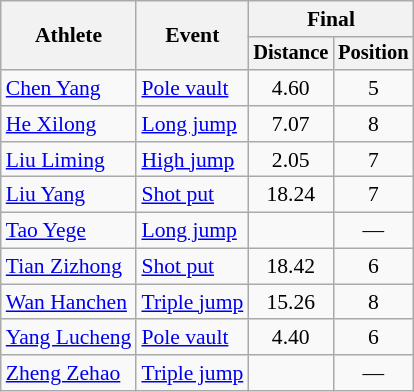<table class=wikitable style="font-size:90%">
<tr>
<th rowspan="2">Athlete</th>
<th rowspan="2">Event</th>
<th colspan="2">Final</th>
</tr>
<tr style="font-size:95%">
<th>Distance</th>
<th>Position</th>
</tr>
<tr align=center>
<td align=left><a href='#'>Chen Yang</a></td>
<td align=left rowspan=1><a href='#'>Pole vault</a></td>
<td>4.60</td>
<td>5</td>
</tr>
<tr align=center>
<td align=left><a href='#'>He Xilong</a></td>
<td align=left rowspan=1><a href='#'>Long jump</a></td>
<td>7.07</td>
<td>8</td>
</tr>
<tr align=center>
<td align=left><a href='#'>Liu Liming</a></td>
<td align=left rowspan=1><a href='#'>High jump</a></td>
<td>2.05</td>
<td>7</td>
</tr>
<tr align=center>
<td align=left><a href='#'>Liu Yang</a></td>
<td align=left rowspan=1><a href='#'>Shot put</a></td>
<td>18.24</td>
<td>7</td>
</tr>
<tr align=center>
<td align=left><a href='#'>Tao Yege</a></td>
<td align=left rowspan=1><a href='#'>Long jump</a></td>
<td></td>
<td>—</td>
</tr>
<tr align=center>
<td align=left><a href='#'>Tian Zizhong</a></td>
<td align=left rowspan=1><a href='#'>Shot put</a></td>
<td>18.42</td>
<td>6</td>
</tr>
<tr align=center>
<td align=left><a href='#'>Wan Hanchen</a></td>
<td align=left rowspan=1><a href='#'>Triple jump</a></td>
<td>15.26</td>
<td>8</td>
</tr>
<tr align=center>
<td align=left><a href='#'>Yang Lucheng</a></td>
<td align=left rowspan=1><a href='#'>Pole vault</a></td>
<td>4.40</td>
<td>6</td>
</tr>
<tr align=center>
<td align=left><a href='#'>Zheng Zehao</a></td>
<td align=left rowspan=1><a href='#'>Triple jump</a></td>
<td></td>
<td>—</td>
</tr>
</table>
